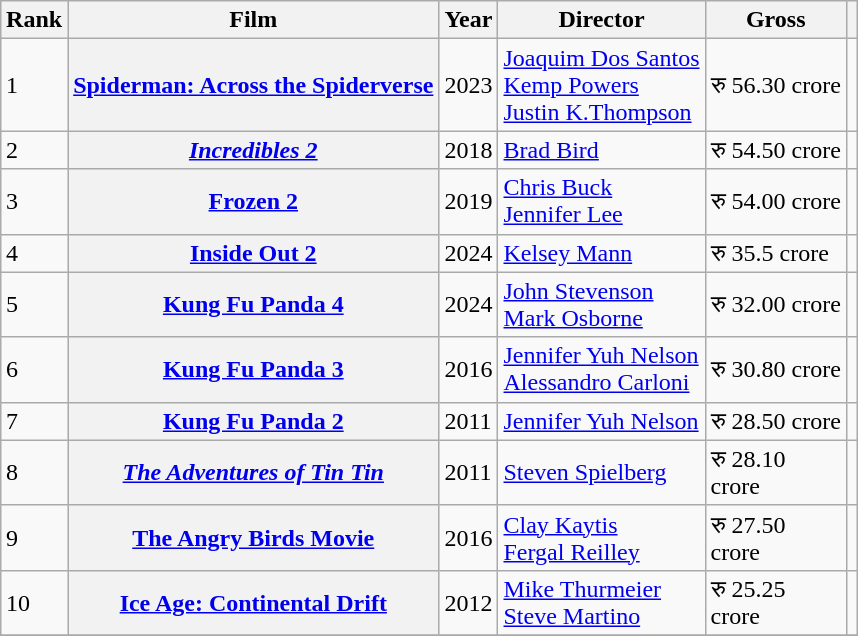<table class="wikitable sortable plainrowheaders" style="margin:auto; margin:auto;">
<tr>
<th scope="col">Rank</th>
<th scope="col">Film</th>
<th scope="col">Year</th>
<th scope="col">Director</th>
<th scope="col">Gross</th>
<th scope="col" class="unsortable"></th>
</tr>
<tr>
<td>1</td>
<th scope="row"><a href='#'>Spiderman: Across the Spiderverse</a></th>
<td>2023</td>
<td><a href='#'>Joaquim Dos Santos</a><br><a href='#'>Kemp Powers</a><br><a href='#'>Justin K.Thompson</a></td>
<td>रु 56.30 crore</td>
<td></td>
</tr>
<tr>
<td>2</td>
<th scope="row"><em><a href='#'>Incredibles 2</a></em></th>
<td>2018</td>
<td><a href='#'>Brad Bird</a></td>
<td>रु 54.50 crore</td>
<td></td>
</tr>
<tr>
<td>3</td>
<th><strong><a href='#'>Frozen 2</a></strong></th>
<td>2019</td>
<td><a href='#'>Chris Buck</a><br><a href='#'>Jennifer Lee</a></td>
<td>रु 54.00 crore</td>
<td></td>
</tr>
<tr>
<td>4</td>
<th scope="row"><a href='#'>Inside Out 2</a></th>
<td>2024</td>
<td><a href='#'>Kelsey Mann</a></td>
<td>रु 35.5 crore</td>
<td></td>
</tr>
<tr>
<td>5</td>
<th scope="row"><a href='#'>Kung Fu Panda 4</a></th>
<td>2024</td>
<td><a href='#'>John Stevenson</a><br><a href='#'>Mark Osborne</a></td>
<td>रु 32.00 crore</td>
<td></td>
</tr>
<tr>
<td>6</td>
<th scope="row"><a href='#'>Kung Fu Panda 3</a></th>
<td>2016</td>
<td><a href='#'>Jennifer Yuh Nelson</a><br><a href='#'>Alessandro Carloni</a></td>
<td>रु 30.80 crore</td>
<td></td>
</tr>
<tr>
<td>7</td>
<th scope="row"><a href='#'>Kung Fu Panda 2</a></th>
<td>2011</td>
<td><a href='#'>Jennifer Yuh Nelson</a></td>
<td>रु 28.50 crore</td>
<td></td>
</tr>
<tr>
<td>8</td>
<th scope="row"><em><a href='#'>The Adventures of Tin Tin</a></em></th>
<td>2011</td>
<td><a href='#'>Steven Spielberg</a></td>
<td>रु 28.10<br>crore</td>
<td></td>
</tr>
<tr>
<td>9</td>
<th scope="row"><a href='#'>The Angry Birds Movie</a></th>
<td>2016</td>
<td><a href='#'>Clay Kaytis</a><br><a href='#'>Fergal Reilley</a></td>
<td>रु 27.50<br>crore</td>
<td></td>
</tr>
<tr>
<td>10</td>
<th scope="row"><a href='#'>Ice Age: Continental Drift</a></th>
<td>2012</td>
<td><a href='#'>Mike Thurmeier</a><br><a href='#'>Steve Martino</a></td>
<td>रु 25.25<br>crore</td>
<td></td>
</tr>
<tr>
</tr>
</table>
